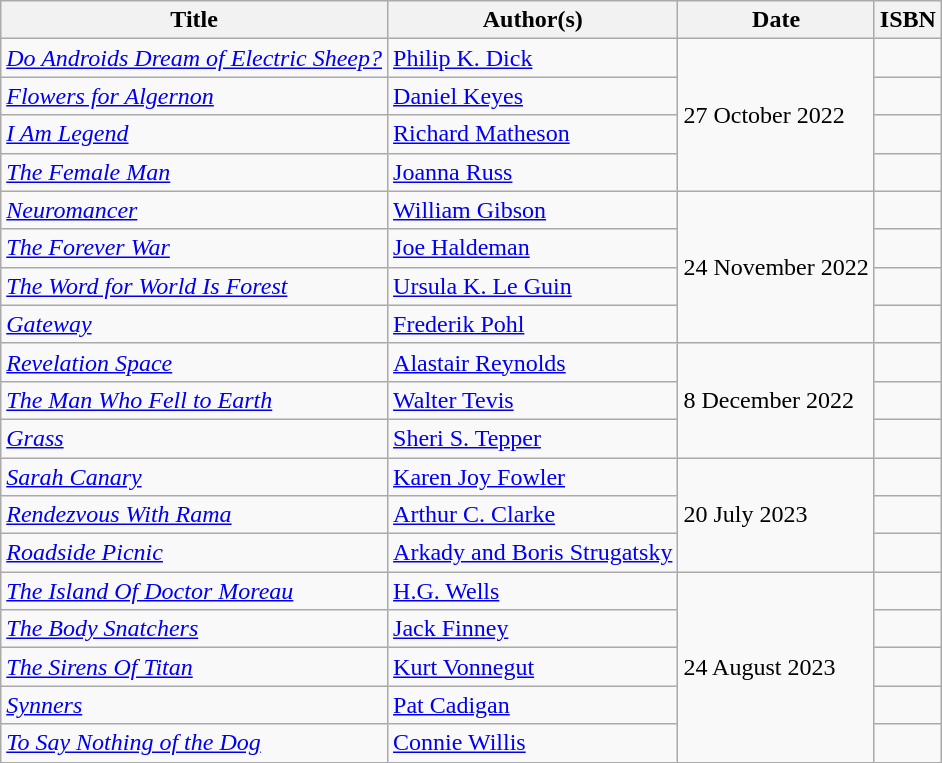<table class="wikitable">
<tr>
<th>Title</th>
<th>Author(s)</th>
<th>Date</th>
<th>ISBN</th>
</tr>
<tr>
<td><em><a href='#'>Do Androids Dream of Electric Sheep?</a></em></td>
<td><a href='#'>Philip K. Dick</a></td>
<td rowspan="4">27 October 2022</td>
<td></td>
</tr>
<tr>
<td><em><a href='#'>Flowers for Algernon</a></em></td>
<td><a href='#'>Daniel Keyes</a></td>
<td></td>
</tr>
<tr>
<td><em><a href='#'>I Am Legend</a></em></td>
<td><a href='#'>Richard Matheson</a></td>
<td></td>
</tr>
<tr>
<td><em><a href='#'>The Female Man</a></em></td>
<td><a href='#'>Joanna Russ</a></td>
<td></td>
</tr>
<tr>
<td><em><a href='#'>Neuromancer</a></em></td>
<td><a href='#'>William Gibson</a></td>
<td rowspan="4">24 November 2022</td>
<td></td>
</tr>
<tr>
<td><em><a href='#'>The Forever War</a></em></td>
<td><a href='#'>Joe Haldeman</a></td>
<td></td>
</tr>
<tr>
<td><em><a href='#'>The Word for World Is Forest</a></em></td>
<td><a href='#'>Ursula K. Le Guin</a></td>
<td></td>
</tr>
<tr>
<td><em><a href='#'>Gateway</a></em></td>
<td><a href='#'>Frederik Pohl</a></td>
<td></td>
</tr>
<tr>
<td><em><a href='#'>Revelation Space</a></em></td>
<td><a href='#'>Alastair Reynolds</a></td>
<td rowspan="3">8 December 2022</td>
<td></td>
</tr>
<tr>
<td><em><a href='#'>The Man Who Fell to Earth</a></em></td>
<td><a href='#'>Walter Tevis</a></td>
<td></td>
</tr>
<tr>
<td><em><a href='#'>Grass</a></em></td>
<td><a href='#'>Sheri S. Tepper</a></td>
<td></td>
</tr>
<tr>
<td><em><a href='#'>Sarah Canary</a></em></td>
<td><a href='#'>Karen Joy Fowler</a></td>
<td rowspan="3">20 July 2023</td>
<td></td>
</tr>
<tr>
<td><em><a href='#'>Rendezvous With Rama</a></em></td>
<td><a href='#'>Arthur C. Clarke</a></td>
<td></td>
</tr>
<tr>
<td><em><a href='#'>Roadside Picnic</a></em></td>
<td><a href='#'>Arkady and Boris Strugatsky</a></td>
<td></td>
</tr>
<tr>
<td><em><a href='#'>The Island Of Doctor Moreau</a></em></td>
<td><a href='#'>H.G. Wells</a></td>
<td rowspan="5">24 August 2023</td>
<td></td>
</tr>
<tr>
<td><em><a href='#'>The Body Snatchers</a></em></td>
<td><a href='#'>Jack Finney</a></td>
<td></td>
</tr>
<tr>
<td><em><a href='#'>The Sirens Of Titan</a></em></td>
<td><a href='#'>Kurt Vonnegut</a></td>
<td></td>
</tr>
<tr>
<td><em><a href='#'>Synners</a></em></td>
<td><a href='#'>Pat Cadigan</a></td>
<td></td>
</tr>
<tr>
<td><em><a href='#'>To Say Nothing of the Dog</a></em></td>
<td><a href='#'>Connie Willis</a></td>
<td></td>
</tr>
</table>
